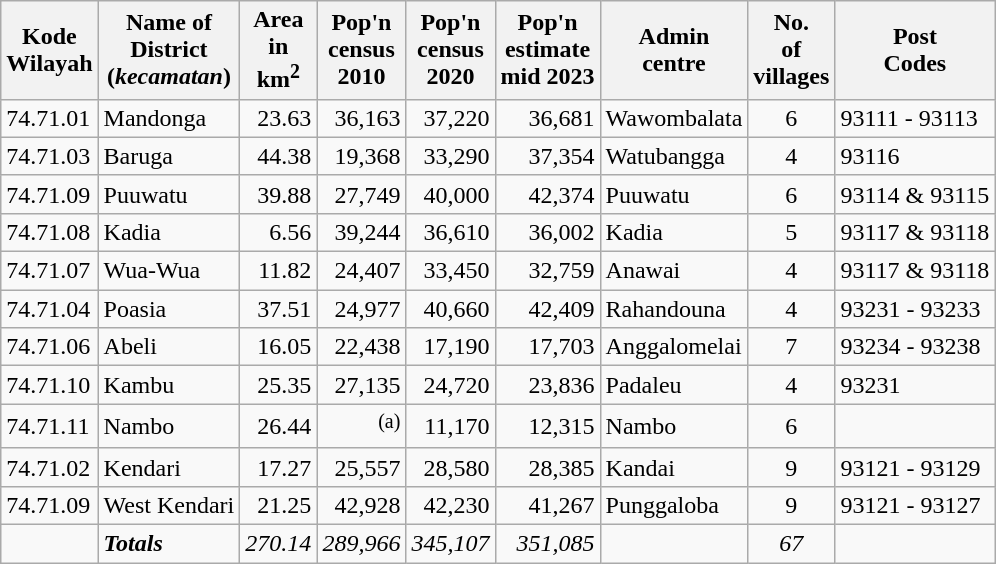<table class="sortable wikitable">
<tr>
<th>Kode <br>Wilayah</th>
<th>Name of<br> District <br>(<em>kecamatan</em>)</th>
<th>Area <br>in<br> km<sup>2</sup></th>
<th>Pop'n<br>census<br>2010</th>
<th>Pop'n<br>census<br>2020</th>
<th>Pop'n<br>estimate<br>mid 2023</th>
<th>Admin<br>centre</th>
<th>No. <br>of<br>villages</th>
<th>Post<br>Codes</th>
</tr>
<tr>
<td>74.71.01</td>
<td>Mandonga</td>
<td align="right">23.63</td>
<td align="right">36,163</td>
<td align="right">37,220</td>
<td align="right">36,681</td>
<td>Wawombalata</td>
<td align="center">6</td>
<td>93111 - 93113</td>
</tr>
<tr>
<td>74.71.03</td>
<td>Baruga</td>
<td align="right">44.38</td>
<td align="right">19,368</td>
<td align="right">33,290</td>
<td align="right">37,354</td>
<td>Watubangga</td>
<td align="center">4</td>
<td>93116</td>
</tr>
<tr>
<td>74.71.09</td>
<td>Puuwatu</td>
<td align="right">39.88</td>
<td align="right">27,749</td>
<td align="right">40,000</td>
<td align="right">42,374</td>
<td>Puuwatu</td>
<td align="center">6</td>
<td>93114 & 93115</td>
</tr>
<tr>
<td>74.71.08</td>
<td>Kadia</td>
<td align="right">6.56</td>
<td align="right">39,244</td>
<td align="right">36,610</td>
<td align="right">36,002</td>
<td>Kadia</td>
<td align="center">5</td>
<td>93117 & 93118</td>
</tr>
<tr>
<td>74.71.07</td>
<td>Wua-Wua</td>
<td align="right">11.82</td>
<td align="right">24,407</td>
<td align="right">33,450</td>
<td align="right">32,759</td>
<td>Anawai</td>
<td align="center">4</td>
<td>93117 & 93118</td>
</tr>
<tr>
<td>74.71.04</td>
<td>Poasia</td>
<td align="right">37.51</td>
<td align="right">24,977</td>
<td align="right">40,660</td>
<td align="right">42,409</td>
<td>Rahandouna</td>
<td align="center">4</td>
<td>93231 - 93233</td>
</tr>
<tr>
<td>74.71.06</td>
<td>Abeli</td>
<td align="right">16.05</td>
<td align="right">22,438</td>
<td align="right">17,190</td>
<td align="right">17,703</td>
<td>Anggalomelai</td>
<td align="center">7</td>
<td>93234 - 93238</td>
</tr>
<tr>
<td>74.71.10</td>
<td>Kambu</td>
<td align="right">25.35</td>
<td align="right">27,135</td>
<td align="right">24,720</td>
<td align="right">23,836</td>
<td>Padaleu</td>
<td align="center">4</td>
<td>93231</td>
</tr>
<tr>
<td>74.71.11</td>
<td>Nambo</td>
<td align="right">26.44</td>
<td align="right"><sup>(a)</sup></td>
<td align="right">11,170</td>
<td align="right">12,315</td>
<td>Nambo</td>
<td align="center">6</td>
<td></td>
</tr>
<tr>
<td>74.71.02</td>
<td>Kendari</td>
<td align="right">17.27</td>
<td align="right">25,557</td>
<td align="right">28,580</td>
<td align="right">28,385</td>
<td>Kandai</td>
<td align="center">9</td>
<td>93121 - 93129</td>
</tr>
<tr>
<td>74.71.09</td>
<td>West Kendari</td>
<td align="right">21.25</td>
<td align="right">42,928</td>
<td align="right">42,230</td>
<td align="right">41,267</td>
<td>Punggaloba</td>
<td align="center">9</td>
<td>93121 -  93127</td>
</tr>
<tr>
<td></td>
<td><strong><em>Totals</em></strong></td>
<td align="right"><em>270.14</em></td>
<td align="right"><em>289,966</em></td>
<td align="right"><em>345,107</em></td>
<td align="right"><em>351,085</em></td>
<td></td>
<td align="center"><em>67</em></td>
<td></td>
</tr>
</table>
